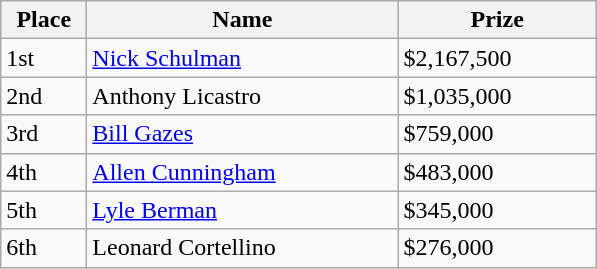<table class="wikitable">
<tr>
<th width="50">Place</th>
<th width="200">Name</th>
<th width="125">Prize</th>
</tr>
<tr>
<td>1st</td>
<td><a href='#'>Nick Schulman</a></td>
<td>$2,167,500</td>
</tr>
<tr>
<td>2nd</td>
<td>Anthony Licastro</td>
<td>$1,035,000</td>
</tr>
<tr>
<td>3rd</td>
<td><a href='#'>Bill Gazes</a></td>
<td>$759,000</td>
</tr>
<tr>
<td>4th</td>
<td><a href='#'>Allen Cunningham</a></td>
<td>$483,000</td>
</tr>
<tr>
<td>5th</td>
<td><a href='#'>Lyle Berman</a></td>
<td>$345,000</td>
</tr>
<tr>
<td>6th</td>
<td>Leonard Cortellino</td>
<td>$276,000</td>
</tr>
</table>
